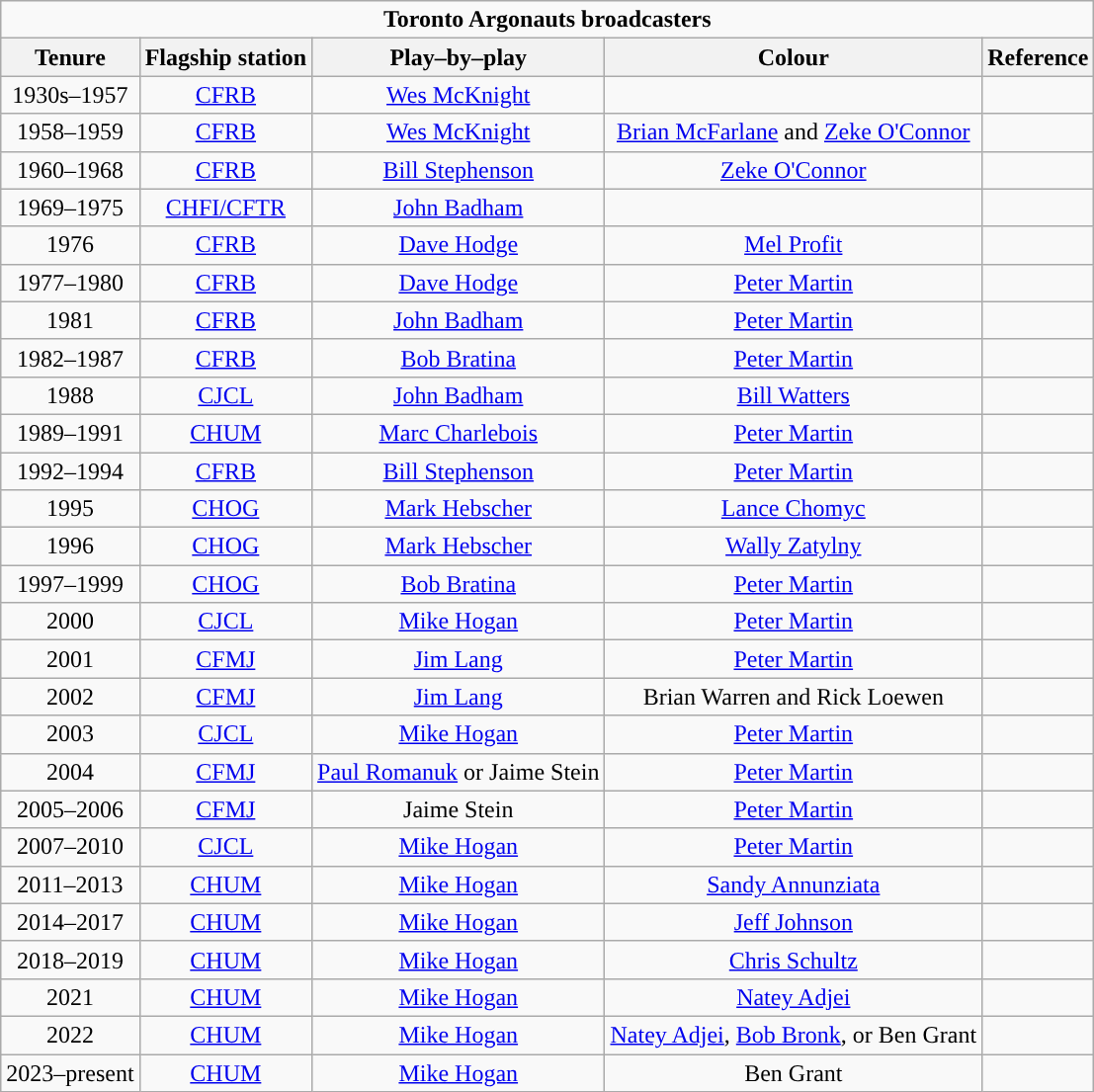<table class="wikitable" style="text-align:center">
<tr>
<td colspan="5"><strong>Toronto Argonauts broadcasters</td>
</tr>
<tr>
<th>Tenure</th>
<th>Flagship station</th>
<th>Play–by–play</th>
<th>Colour</th>
<th>Reference</th>
</tr>
<tr>
<td>1930s–1957</td>
<td><a href='#'>CFRB</a></td>
<td><a href='#'>Wes McKnight</a></td>
<td></td>
<td></td>
</tr>
<tr>
<td>1958–1959</td>
<td><a href='#'>CFRB</a></td>
<td><a href='#'>Wes McKnight</a></td>
<td><a href='#'>Brian McFarlane</a> and <a href='#'>Zeke O'Connor</a></td>
<td></td>
</tr>
<tr>
<td>1960–1968</td>
<td><a href='#'>CFRB</a></td>
<td><a href='#'>Bill Stephenson</a></td>
<td><a href='#'>Zeke O'Connor</a></td>
<td></td>
</tr>
<tr>
<td>1969–1975</td>
<td><a href='#'>CHFI/CFTR</a></td>
<td><a href='#'>John Badham</a></td>
<td></td>
<td></td>
</tr>
<tr>
<td>1976</td>
<td><a href='#'>CFRB</a></td>
<td><a href='#'>Dave Hodge</a></td>
<td><a href='#'>Mel Profit</a></td>
<td></td>
</tr>
<tr>
<td>1977–1980</td>
<td><a href='#'>CFRB</a></td>
<td><a href='#'>Dave Hodge</a></td>
<td><a href='#'>Peter Martin</a></td>
<td></td>
</tr>
<tr>
<td>1981</td>
<td><a href='#'>CFRB</a></td>
<td><a href='#'>John Badham</a></td>
<td><a href='#'>Peter Martin</a></td>
<td></td>
</tr>
<tr>
<td>1982–1987</td>
<td><a href='#'>CFRB</a></td>
<td><a href='#'>Bob Bratina</a></td>
<td><a href='#'>Peter Martin</a></td>
<td></td>
</tr>
<tr>
<td>1988</td>
<td><a href='#'>CJCL</a></td>
<td><a href='#'>John Badham</a></td>
<td><a href='#'>Bill Watters</a></td>
<td></td>
</tr>
<tr>
<td>1989–1991</td>
<td><a href='#'>CHUM</a></td>
<td><a href='#'>Marc Charlebois</a></td>
<td><a href='#'>Peter Martin</a></td>
<td></td>
</tr>
<tr>
<td>1992–1994</td>
<td><a href='#'>CFRB</a></td>
<td><a href='#'>Bill Stephenson</a></td>
<td><a href='#'>Peter Martin</a></td>
<td></td>
</tr>
<tr>
<td>1995</td>
<td><a href='#'>CHOG</a></td>
<td><a href='#'>Mark Hebscher</a></td>
<td><a href='#'>Lance Chomyc</a></td>
<td></td>
</tr>
<tr>
<td>1996</td>
<td><a href='#'>CHOG</a></td>
<td><a href='#'>Mark Hebscher</a></td>
<td><a href='#'>Wally Zatylny</a></td>
<td></td>
</tr>
<tr>
<td>1997–1999</td>
<td><a href='#'>CHOG</a></td>
<td><a href='#'>Bob Bratina</a></td>
<td><a href='#'>Peter Martin</a></td>
<td></td>
</tr>
<tr>
<td>2000</td>
<td><a href='#'>CJCL</a></td>
<td><a href='#'>Mike Hogan</a></td>
<td><a href='#'>Peter Martin</a></td>
<td></td>
</tr>
<tr>
<td>2001</td>
<td><a href='#'>CFMJ</a></td>
<td><a href='#'>Jim Lang</a></td>
<td><a href='#'>Peter Martin</a></td>
<td></td>
</tr>
<tr>
<td>2002</td>
<td><a href='#'>CFMJ</a></td>
<td><a href='#'>Jim Lang</a></td>
<td>Brian Warren and Rick Loewen</td>
<td></td>
</tr>
<tr>
<td>2003</td>
<td><a href='#'>CJCL</a></td>
<td><a href='#'>Mike Hogan</a></td>
<td><a href='#'>Peter Martin</a></td>
<td></td>
</tr>
<tr>
<td>2004</td>
<td><a href='#'>CFMJ</a></td>
<td><a href='#'>Paul Romanuk</a>  or Jaime Stein</td>
<td><a href='#'>Peter Martin</a></td>
<td></td>
</tr>
<tr>
<td>2005–2006</td>
<td><a href='#'>CFMJ</a></td>
<td>Jaime Stein</td>
<td><a href='#'>Peter Martin</a></td>
<td></td>
</tr>
<tr>
<td>2007–2010</td>
<td><a href='#'>CJCL</a></td>
<td><a href='#'>Mike Hogan</a></td>
<td><a href='#'>Peter Martin</a></td>
<td></td>
</tr>
<tr>
<td>2011–2013</td>
<td><a href='#'>CHUM</a></td>
<td><a href='#'>Mike Hogan</a></td>
<td><a href='#'>Sandy Annunziata</a></td>
<td></td>
</tr>
<tr>
<td>2014–2017</td>
<td><a href='#'>CHUM</a></td>
<td><a href='#'>Mike Hogan</a></td>
<td><a href='#'>Jeff Johnson</a></td>
<td></td>
</tr>
<tr>
<td>2018–2019</td>
<td><a href='#'>CHUM</a></td>
<td><a href='#'>Mike Hogan</a></td>
<td><a href='#'>Chris Schultz</a></td>
<td></td>
</tr>
<tr>
<td>2021</td>
<td><a href='#'>CHUM</a></td>
<td><a href='#'>Mike Hogan</a></td>
<td><a href='#'>Natey Adjei</a></td>
<td></td>
</tr>
<tr>
<td>2022</td>
<td><a href='#'>CHUM</a></td>
<td><a href='#'>Mike Hogan</a></td>
<td><a href='#'>Natey Adjei</a>, <a href='#'>Bob Bronk</a>, or Ben Grant</td>
<td></td>
</tr>
<tr>
<td>2023–present</td>
<td><a href='#'>CHUM</a></td>
<td><a href='#'>Mike Hogan</a></td>
<td>Ben Grant</td>
<td></td>
</tr>
</table>
